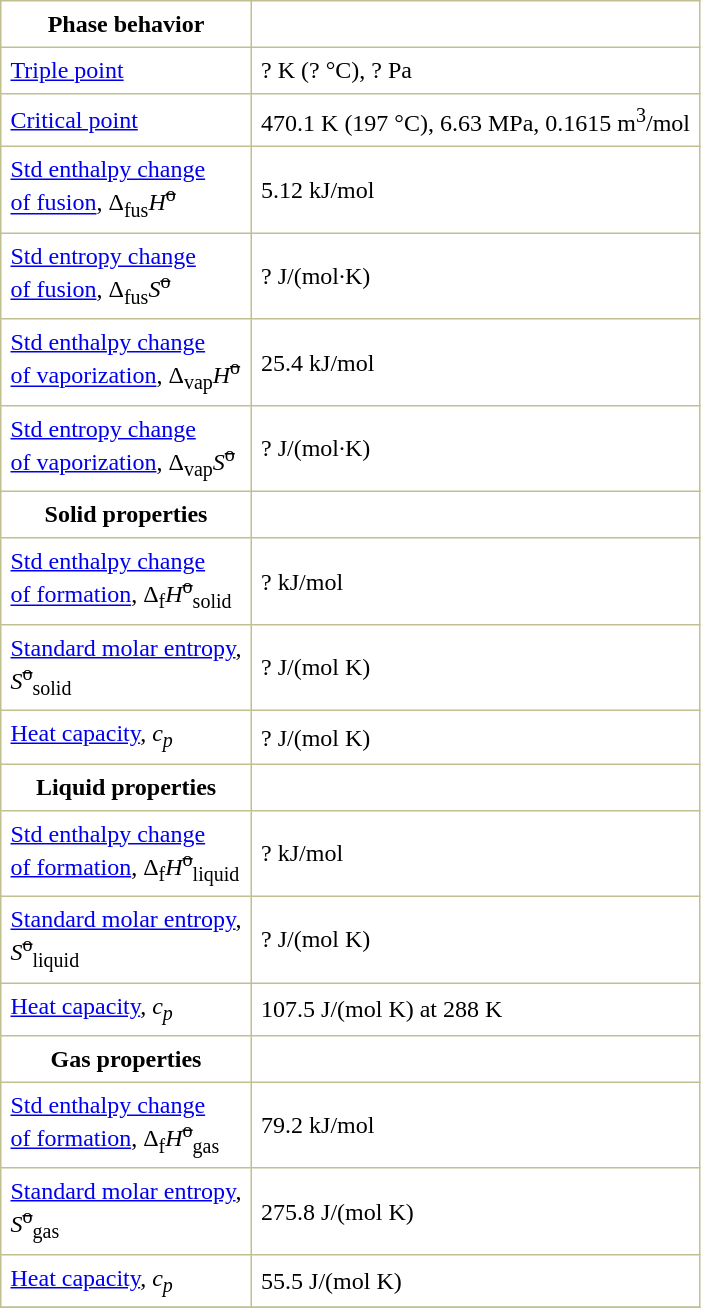<table border="1" cellspacing="0" cellpadding="6" style="margin: 0 0 0 0.5em; background: #FFFFFF; border-collapse: collapse; border-color: #C0C090;">
<tr>
<th>Phase behavior</th>
</tr>
<tr>
<td><a href='#'>Triple point</a></td>
<td>? K (? °C), ? Pa</td>
</tr>
<tr>
<td><a href='#'>Critical point</a></td>
<td>470.1 K (197 °C), 6.63 MPa, 0.1615 m<sup>3</sup>/mol</td>
</tr>
<tr>
<td><a href='#'>Std enthalpy change<br>of fusion</a>, Δ<sub>fus</sub><em>H</em><sup><s>o</s></sup></td>
<td>5.12 kJ/mol</td>
</tr>
<tr>
<td><a href='#'>Std entropy change<br>of fusion</a>, Δ<sub>fus</sub><em>S</em><sup><s>o</s></sup></td>
<td>? J/(mol·K)</td>
</tr>
<tr>
<td><a href='#'>Std enthalpy change<br>of vaporization</a>, Δ<sub>vap</sub><em>H</em><sup><s>o</s></sup></td>
<td>25.4 kJ/mol</td>
</tr>
<tr>
<td><a href='#'>Std entropy change<br>of vaporization</a>, Δ<sub>vap</sub><em>S</em><sup><s>o</s></sup></td>
<td>? J/(mol·K)</td>
</tr>
<tr>
<th>Solid properties</th>
</tr>
<tr>
<td><a href='#'>Std enthalpy change<br>of formation</a>, Δ<sub>f</sub><em>H</em><sup><s>o</s></sup><sub>solid</sub></td>
<td>? kJ/mol</td>
</tr>
<tr>
<td><a href='#'>Standard molar entropy</a>,<br><em>S</em><sup><s>o</s></sup><sub>solid</sub></td>
<td>? J/(mol K)</td>
</tr>
<tr>
<td><a href='#'>Heat capacity</a>, <em>c<sub>p</sub></em></td>
<td>? J/(mol K)</td>
</tr>
<tr>
<th>Liquid properties</th>
</tr>
<tr>
<td><a href='#'>Std enthalpy change<br>of formation</a>, Δ<sub>f</sub><em>H</em><sup><s>o</s></sup><sub>liquid</sub></td>
<td>? kJ/mol</td>
</tr>
<tr>
<td><a href='#'>Standard molar entropy</a>,<br><em>S</em><sup><s>o</s></sup><sub>liquid</sub></td>
<td>? J/(mol K)</td>
</tr>
<tr>
<td><a href='#'>Heat capacity</a>, <em>c<sub>p</sub></em></td>
<td>107.5 J/(mol K) at 288 K</td>
</tr>
<tr>
<th>Gas properties</th>
</tr>
<tr>
<td><a href='#'>Std enthalpy change<br>of formation</a>, Δ<sub>f</sub><em>H</em><sup><s>o</s></sup><sub>gas</sub></td>
<td>79.2 kJ/mol</td>
</tr>
<tr>
<td><a href='#'>Standard molar entropy</a>,<br><em>S</em><sup><s>o</s></sup><sub>gas</sub></td>
<td>275.8 J/(mol K)</td>
</tr>
<tr>
<td><a href='#'>Heat capacity</a>, <em>c<sub>p</sub></em></td>
<td>55.5 J/(mol K)</td>
</tr>
<tr>
</tr>
</table>
